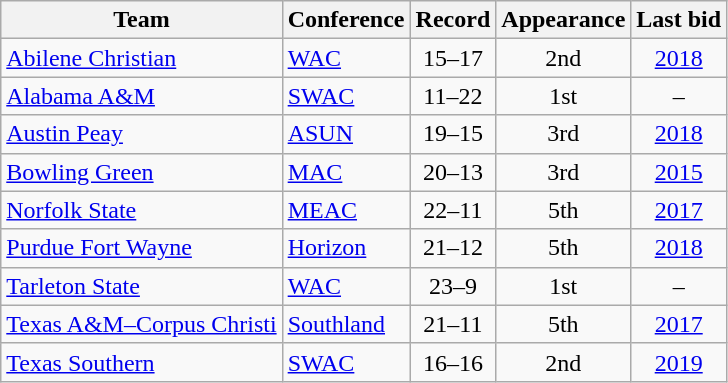<table class="wikitable sortable" style="text-align:center">
<tr>
<th>Team</th>
<th>Conference</th>
<th data-sort-type="number">Record</th>
<th>Appearance</th>
<th>Last bid</th>
</tr>
<tr>
<td align=left><a href='#'>Abilene Christian</a></td>
<td align=left><a href='#'>WAC</a></td>
<td>15–17</td>
<td>2nd</td>
<td><a href='#'>2018</a></td>
</tr>
<tr>
<td align=left><a href='#'>Alabama A&M</a></td>
<td align=left><a href='#'>SWAC</a></td>
<td>11–22</td>
<td>1st</td>
<td>–</td>
</tr>
<tr>
<td align=left><a href='#'>Austin Peay</a></td>
<td align=left><a href='#'>ASUN</a></td>
<td>19–15</td>
<td>3rd</td>
<td><a href='#'>2018</a></td>
</tr>
<tr>
<td align=left><a href='#'>Bowling Green</a></td>
<td align=left><a href='#'>MAC</a></td>
<td>20–13</td>
<td>3rd</td>
<td><a href='#'>2015</a></td>
</tr>
<tr>
<td align=left><a href='#'>Norfolk State</a></td>
<td align=left><a href='#'>MEAC</a></td>
<td>22–11</td>
<td>5th</td>
<td><a href='#'>2017</a></td>
</tr>
<tr>
<td align=left><a href='#'>Purdue Fort Wayne</a></td>
<td align=left><a href='#'>Horizon</a></td>
<td>21–12</td>
<td>5th</td>
<td><a href='#'>2018</a></td>
</tr>
<tr>
<td align=left><a href='#'>Tarleton State</a></td>
<td align=left><a href='#'>WAC</a></td>
<td>23–9</td>
<td>1st</td>
<td>–</td>
</tr>
<tr>
<td align=left><a href='#'>Texas A&M–Corpus Christi</a></td>
<td align=left><a href='#'>Southland</a></td>
<td>21–11</td>
<td>5th</td>
<td><a href='#'>2017</a></td>
</tr>
<tr>
<td align=left><a href='#'>Texas Southern</a></td>
<td align=left><a href='#'>SWAC</a></td>
<td>16–16</td>
<td>2nd</td>
<td><a href='#'>2019</a></td>
</tr>
</table>
